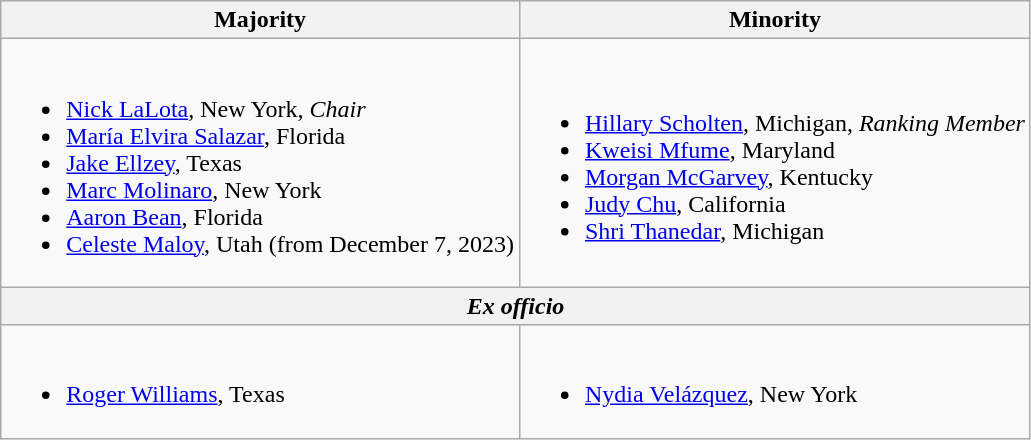<table class=wikitable>
<tr>
<th>Majority</th>
<th>Minority</th>
</tr>
<tr>
<td><br><ul><li><a href='#'>Nick LaLota</a>, New York, <em>Chair</em></li><li><a href='#'>María Elvira Salazar</a>, Florida</li><li><a href='#'>Jake Ellzey</a>, Texas</li><li><a href='#'>Marc Molinaro</a>, New York</li><li><a href='#'>Aaron Bean</a>, Florida</li><li><a href='#'>Celeste Maloy</a>, Utah (from December 7, 2023)</li></ul></td>
<td><br><ul><li><a href='#'>Hillary Scholten</a>, Michigan, <em>Ranking Member</em></li><li><a href='#'>Kweisi Mfume</a>, Maryland</li><li><a href='#'>Morgan McGarvey</a>, Kentucky</li><li><a href='#'>Judy Chu</a>, California</li><li><a href='#'>Shri Thanedar</a>, Michigan</li></ul></td>
</tr>
<tr>
<th colspan=2><em>Ex officio</em></th>
</tr>
<tr>
<td><br><ul><li><a href='#'>Roger Williams</a>, Texas</li></ul></td>
<td><br><ul><li><a href='#'>Nydia Velázquez</a>, New York</li></ul></td>
</tr>
</table>
